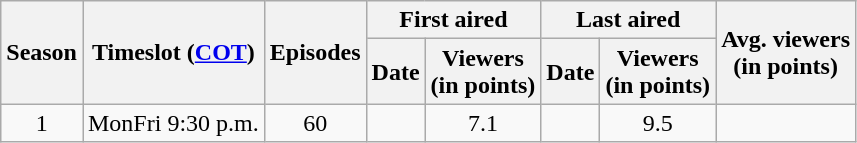<table class="wikitable" style="text-align: center">
<tr>
<th scope="col" rowspan="2">Season</th>
<th scope="col" rowspan="2">Timeslot (<a href='#'>COT</a>)</th>
<th scope="col" rowspan="2">Episodes</th>
<th scope="col" colspan="2">First aired</th>
<th scope="col" colspan="2">Last aired</th>
<th scope="col" rowspan="2">Avg. viewers<br>(in points)</th>
</tr>
<tr>
<th scope="col">Date</th>
<th scope="col">Viewers<br>(in points)</th>
<th scope="col">Date</th>
<th scope="col">Viewers<br>(in points)</th>
</tr>
<tr>
<td rowspan="1">1</td>
<td rowspan="2">MonFri 9:30 p.m.</td>
<td>60</td>
<td></td>
<td>7.1</td>
<td></td>
<td>9.5</td>
<td>  </td>
</tr>
</table>
